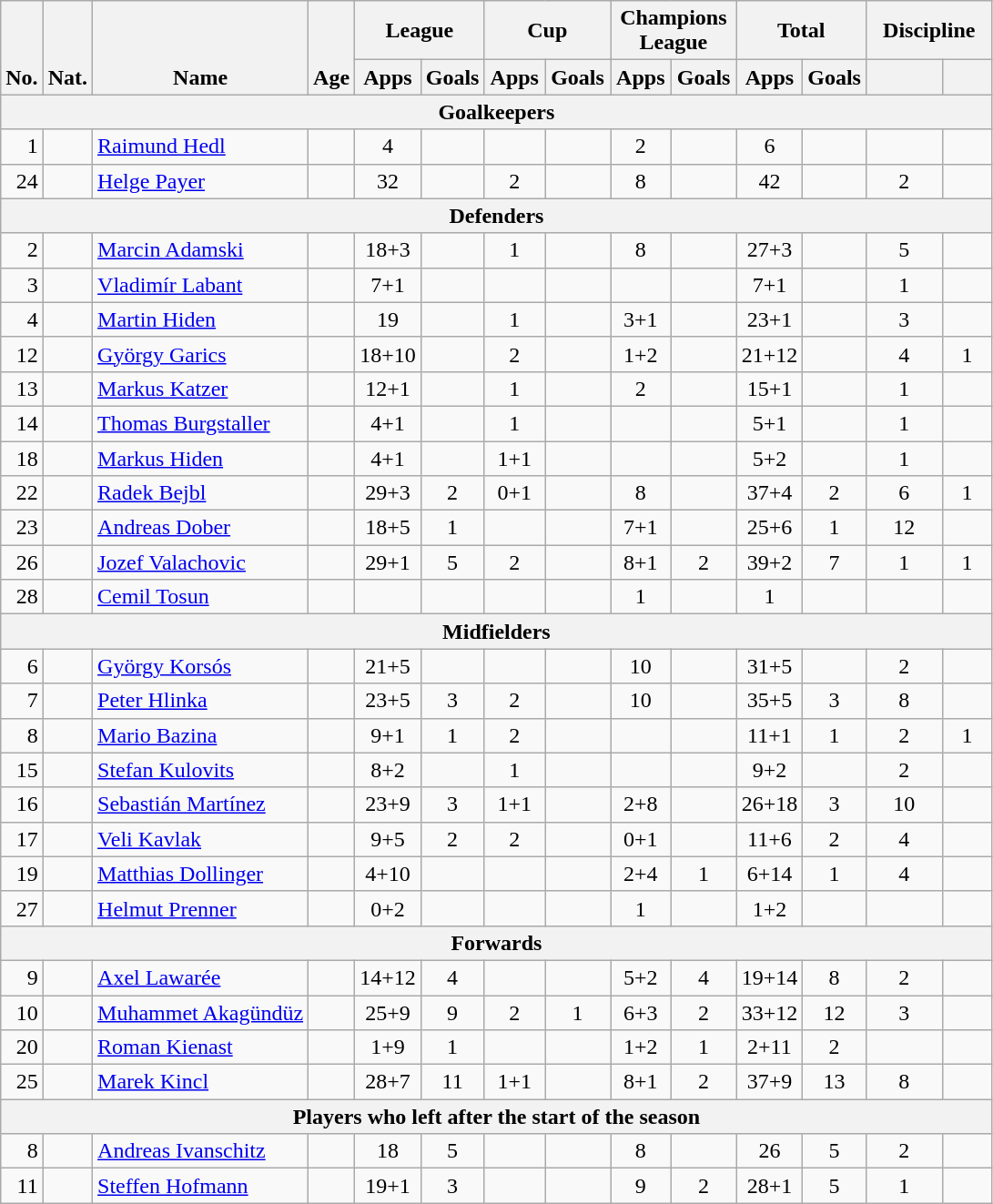<table class="wikitable" style="text-align:center">
<tr>
<th rowspan="2" valign="bottom">No.</th>
<th rowspan="2" valign="bottom">Nat.</th>
<th rowspan="2" valign="bottom">Name</th>
<th rowspan="2" valign="bottom">Age</th>
<th colspan="2" width="85">League</th>
<th colspan="2" width="85">Cup</th>
<th colspan="2" width="85">Champions League</th>
<th colspan="2" width="85">Total</th>
<th colspan="2" width="85">Discipline</th>
</tr>
<tr>
<th>Apps</th>
<th>Goals</th>
<th>Apps</th>
<th>Goals</th>
<th>Apps</th>
<th>Goals</th>
<th>Apps</th>
<th>Goals</th>
<th></th>
<th></th>
</tr>
<tr>
<th colspan=20>Goalkeepers</th>
</tr>
<tr>
<td align="right">1</td>
<td></td>
<td align="left"><a href='#'>Raimund Hedl</a></td>
<td></td>
<td>4</td>
<td></td>
<td></td>
<td></td>
<td>2</td>
<td></td>
<td>6</td>
<td></td>
<td></td>
<td></td>
</tr>
<tr>
<td align="right">24</td>
<td></td>
<td align="left"><a href='#'>Helge Payer</a></td>
<td></td>
<td>32</td>
<td></td>
<td>2</td>
<td></td>
<td>8</td>
<td></td>
<td>42</td>
<td></td>
<td>2</td>
<td></td>
</tr>
<tr>
<th colspan=20>Defenders</th>
</tr>
<tr>
<td align="right">2</td>
<td></td>
<td align="left"><a href='#'>Marcin Adamski</a></td>
<td></td>
<td>18+3</td>
<td></td>
<td>1</td>
<td></td>
<td>8</td>
<td></td>
<td>27+3</td>
<td></td>
<td>5</td>
<td></td>
</tr>
<tr>
<td align="right">3</td>
<td></td>
<td align="left"><a href='#'>Vladimír Labant</a></td>
<td></td>
<td>7+1</td>
<td></td>
<td></td>
<td></td>
<td></td>
<td></td>
<td>7+1</td>
<td></td>
<td>1</td>
<td></td>
</tr>
<tr>
<td align="right">4</td>
<td></td>
<td align="left"><a href='#'>Martin Hiden</a></td>
<td></td>
<td>19</td>
<td></td>
<td>1</td>
<td></td>
<td>3+1</td>
<td></td>
<td>23+1</td>
<td></td>
<td>3</td>
<td></td>
</tr>
<tr>
<td align="right">12</td>
<td></td>
<td align="left"><a href='#'>György Garics</a></td>
<td></td>
<td>18+10</td>
<td></td>
<td>2</td>
<td></td>
<td>1+2</td>
<td></td>
<td>21+12</td>
<td></td>
<td>4</td>
<td>1</td>
</tr>
<tr>
<td align="right">13</td>
<td></td>
<td align="left"><a href='#'>Markus Katzer</a></td>
<td></td>
<td>12+1</td>
<td></td>
<td>1</td>
<td></td>
<td>2</td>
<td></td>
<td>15+1</td>
<td></td>
<td>1</td>
<td></td>
</tr>
<tr>
<td align="right">14</td>
<td></td>
<td align="left"><a href='#'>Thomas Burgstaller</a></td>
<td></td>
<td>4+1</td>
<td></td>
<td>1</td>
<td></td>
<td></td>
<td></td>
<td>5+1</td>
<td></td>
<td>1</td>
<td></td>
</tr>
<tr>
<td align="right">18</td>
<td></td>
<td align="left"><a href='#'>Markus Hiden</a></td>
<td></td>
<td>4+1</td>
<td></td>
<td>1+1</td>
<td></td>
<td></td>
<td></td>
<td>5+2</td>
<td></td>
<td>1</td>
<td></td>
</tr>
<tr>
<td align="right">22</td>
<td></td>
<td align="left"><a href='#'>Radek Bejbl</a></td>
<td></td>
<td>29+3</td>
<td>2</td>
<td>0+1</td>
<td></td>
<td>8</td>
<td></td>
<td>37+4</td>
<td>2</td>
<td>6</td>
<td>1</td>
</tr>
<tr>
<td align="right">23</td>
<td></td>
<td align="left"><a href='#'>Andreas Dober</a></td>
<td></td>
<td>18+5</td>
<td>1</td>
<td></td>
<td></td>
<td>7+1</td>
<td></td>
<td>25+6</td>
<td>1</td>
<td>12</td>
<td></td>
</tr>
<tr>
<td align="right">26</td>
<td></td>
<td align="left"><a href='#'>Jozef Valachovic</a></td>
<td></td>
<td>29+1</td>
<td>5</td>
<td>2</td>
<td></td>
<td>8+1</td>
<td>2</td>
<td>39+2</td>
<td>7</td>
<td>1</td>
<td>1</td>
</tr>
<tr>
<td align="right">28</td>
<td></td>
<td align="left"><a href='#'>Cemil Tosun</a></td>
<td></td>
<td></td>
<td></td>
<td></td>
<td></td>
<td>1</td>
<td></td>
<td>1</td>
<td></td>
<td></td>
<td></td>
</tr>
<tr>
<th colspan=20>Midfielders</th>
</tr>
<tr>
<td align="right">6</td>
<td></td>
<td align="left"><a href='#'>György Korsós</a></td>
<td></td>
<td>21+5</td>
<td></td>
<td></td>
<td></td>
<td>10</td>
<td></td>
<td>31+5</td>
<td></td>
<td>2</td>
<td></td>
</tr>
<tr>
<td align="right">7</td>
<td></td>
<td align="left"><a href='#'>Peter Hlinka</a></td>
<td></td>
<td>23+5</td>
<td>3</td>
<td>2</td>
<td></td>
<td>10</td>
<td></td>
<td>35+5</td>
<td>3</td>
<td>8</td>
<td></td>
</tr>
<tr>
<td align="right">8</td>
<td></td>
<td align="left"><a href='#'>Mario Bazina</a></td>
<td></td>
<td>9+1</td>
<td>1</td>
<td>2</td>
<td></td>
<td></td>
<td></td>
<td>11+1</td>
<td>1</td>
<td>2</td>
<td>1</td>
</tr>
<tr>
<td align="right">15</td>
<td></td>
<td align="left"><a href='#'>Stefan Kulovits</a></td>
<td></td>
<td>8+2</td>
<td></td>
<td>1</td>
<td></td>
<td></td>
<td></td>
<td>9+2</td>
<td></td>
<td>2</td>
<td></td>
</tr>
<tr>
<td align="right">16</td>
<td></td>
<td align="left"><a href='#'>Sebastián Martínez</a></td>
<td></td>
<td>23+9</td>
<td>3</td>
<td>1+1</td>
<td></td>
<td>2+8</td>
<td></td>
<td>26+18</td>
<td>3</td>
<td>10</td>
<td></td>
</tr>
<tr>
<td align="right">17</td>
<td></td>
<td align="left"><a href='#'>Veli Kavlak</a></td>
<td></td>
<td>9+5</td>
<td>2</td>
<td>2</td>
<td></td>
<td>0+1</td>
<td></td>
<td>11+6</td>
<td>2</td>
<td>4</td>
<td></td>
</tr>
<tr>
<td align="right">19</td>
<td></td>
<td align="left"><a href='#'>Matthias Dollinger</a></td>
<td></td>
<td>4+10</td>
<td></td>
<td></td>
<td></td>
<td>2+4</td>
<td>1</td>
<td>6+14</td>
<td>1</td>
<td>4</td>
<td></td>
</tr>
<tr>
<td align="right">27</td>
<td></td>
<td align="left"><a href='#'>Helmut Prenner</a></td>
<td></td>
<td>0+2</td>
<td></td>
<td></td>
<td></td>
<td>1</td>
<td></td>
<td>1+2</td>
<td></td>
<td></td>
<td></td>
</tr>
<tr>
<th colspan=20>Forwards</th>
</tr>
<tr>
<td align="right">9</td>
<td></td>
<td align="left"><a href='#'>Axel Lawarée</a></td>
<td></td>
<td>14+12</td>
<td>4</td>
<td></td>
<td></td>
<td>5+2</td>
<td>4</td>
<td>19+14</td>
<td>8</td>
<td>2</td>
<td></td>
</tr>
<tr>
<td align="right">10</td>
<td></td>
<td align="left"><a href='#'>Muhammet Akagündüz</a></td>
<td></td>
<td>25+9</td>
<td>9</td>
<td>2</td>
<td>1</td>
<td>6+3</td>
<td>2</td>
<td>33+12</td>
<td>12</td>
<td>3</td>
<td></td>
</tr>
<tr>
<td align="right">20</td>
<td></td>
<td align="left"><a href='#'>Roman Kienast</a></td>
<td></td>
<td>1+9</td>
<td>1</td>
<td></td>
<td></td>
<td>1+2</td>
<td>1</td>
<td>2+11</td>
<td>2</td>
<td></td>
<td></td>
</tr>
<tr>
<td align="right">25</td>
<td></td>
<td align="left"><a href='#'>Marek Kincl</a></td>
<td></td>
<td>28+7</td>
<td>11</td>
<td>1+1</td>
<td></td>
<td>8+1</td>
<td>2</td>
<td>37+9</td>
<td>13</td>
<td>8</td>
<td></td>
</tr>
<tr>
<th colspan=20>Players who left after the start of the season</th>
</tr>
<tr>
<td align="right">8</td>
<td></td>
<td align="left"><a href='#'>Andreas Ivanschitz</a></td>
<td></td>
<td>18</td>
<td>5</td>
<td></td>
<td></td>
<td>8</td>
<td></td>
<td>26</td>
<td>5</td>
<td>2</td>
<td></td>
</tr>
<tr>
<td align="right">11</td>
<td></td>
<td align="left"><a href='#'>Steffen Hofmann</a></td>
<td></td>
<td>19+1</td>
<td>3</td>
<td></td>
<td></td>
<td>9</td>
<td>2</td>
<td>28+1</td>
<td>5</td>
<td>1</td>
<td></td>
</tr>
</table>
